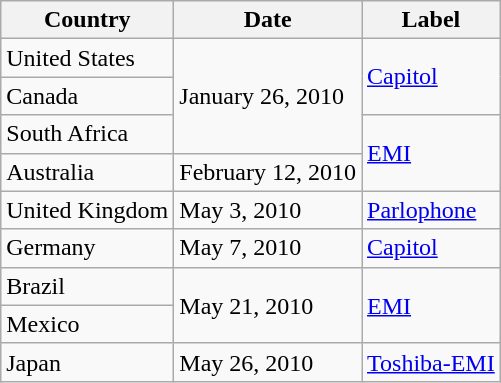<table class="wikitable">
<tr>
<th>Country</th>
<th>Date</th>
<th>Label</th>
</tr>
<tr>
<td>United States</td>
<td rowspan="3">January 26, 2010</td>
<td rowspan="2"><a href='#'>Capitol</a></td>
</tr>
<tr>
<td>Canada</td>
</tr>
<tr>
<td>South Africa</td>
<td rowspan="2"><a href='#'>EMI</a></td>
</tr>
<tr>
<td>Australia</td>
<td>February 12, 2010</td>
</tr>
<tr>
<td>United Kingdom</td>
<td>May 3, 2010</td>
<td><a href='#'>Parlophone</a></td>
</tr>
<tr>
<td>Germany</td>
<td>May 7, 2010</td>
<td><a href='#'>Capitol</a></td>
</tr>
<tr>
<td>Brazil</td>
<td rowspan="2">May 21, 2010</td>
<td rowspan="2"><a href='#'>EMI</a></td>
</tr>
<tr>
<td>Mexico</td>
</tr>
<tr>
<td>Japan</td>
<td>May 26, 2010</td>
<td><a href='#'>Toshiba-EMI</a></td>
</tr>
</table>
